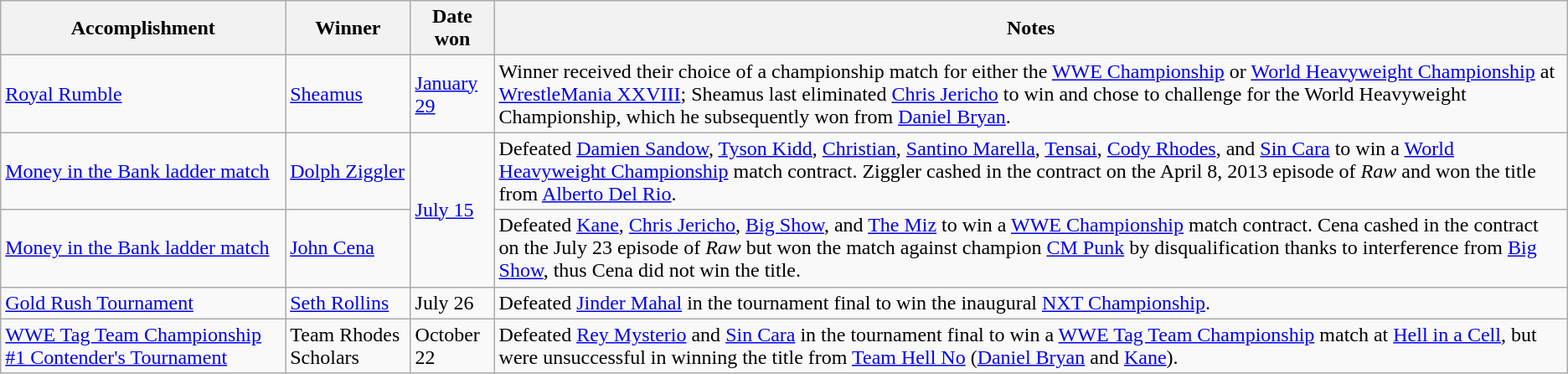<table class="wikitable">
<tr>
<th>Accomplishment</th>
<th>Winner</th>
<th>Date won</th>
<th>Notes</th>
</tr>
<tr>
<td><a href='#'>Royal Rumble</a></td>
<td><a href='#'>Sheamus</a></td>
<td><a href='#'>January 29</a></td>
<td>Winner received their choice of a championship match for either the <a href='#'>WWE Championship</a> or <a href='#'>World Heavyweight Championship</a> at <a href='#'>WrestleMania XXVIII</a>; Sheamus last eliminated <a href='#'>Chris Jericho</a> to win and chose to challenge for the World Heavyweight Championship, which he subsequently won from <a href='#'>Daniel Bryan</a>.</td>
</tr>
<tr>
<td><a href='#'>Money in the Bank ladder match</a></td>
<td><a href='#'>Dolph Ziggler</a></td>
<td rowspan=2><a href='#'>July 15</a></td>
<td>Defeated <a href='#'>Damien Sandow</a>, <a href='#'>Tyson Kidd</a>, <a href='#'>Christian</a>, <a href='#'>Santino Marella</a>, <a href='#'>Tensai</a>, <a href='#'>Cody Rhodes</a>, and <a href='#'>Sin Cara</a> to win a <a href='#'>World Heavyweight Championship</a> match contract. Ziggler cashed in the contract on the April 8, 2013 episode of <em>Raw</em> and won the title from <a href='#'>Alberto Del Rio</a>.</td>
</tr>
<tr>
<td><a href='#'>Money in the Bank ladder match</a></td>
<td><a href='#'>John Cena</a></td>
<td>Defeated <a href='#'>Kane</a>, <a href='#'>Chris Jericho</a>, <a href='#'>Big Show</a>, and <a href='#'>The Miz</a> to win a <a href='#'>WWE Championship</a> match contract. Cena cashed in the contract on the July 23 episode of <em>Raw</em> but won the match against champion <a href='#'>CM Punk</a> by disqualification thanks to interference from <a href='#'>Big Show</a>, thus Cena did not win the title.</td>
</tr>
<tr>
<td><a href='#'>Gold Rush Tournament</a></td>
<td><a href='#'>Seth Rollins</a></td>
<td>July 26<br></td>
<td>Defeated <a href='#'>Jinder Mahal</a> in the tournament final to win the inaugural <a href='#'>NXT Championship</a>.</td>
</tr>
<tr>
<td><a href='#'>WWE Tag Team Championship #1 Contender's Tournament</a></td>
<td>Team Rhodes Scholars<br></td>
<td>October 22</td>
<td>Defeated <a href='#'>Rey Mysterio</a> and <a href='#'>Sin Cara</a> in the tournament final to win a <a href='#'>WWE Tag Team Championship</a> match at <a href='#'>Hell in a Cell</a>, but were unsuccessful in winning the title from <a href='#'>Team Hell No</a> (<a href='#'>Daniel Bryan</a> and <a href='#'>Kane</a>).</td>
</tr>
</table>
